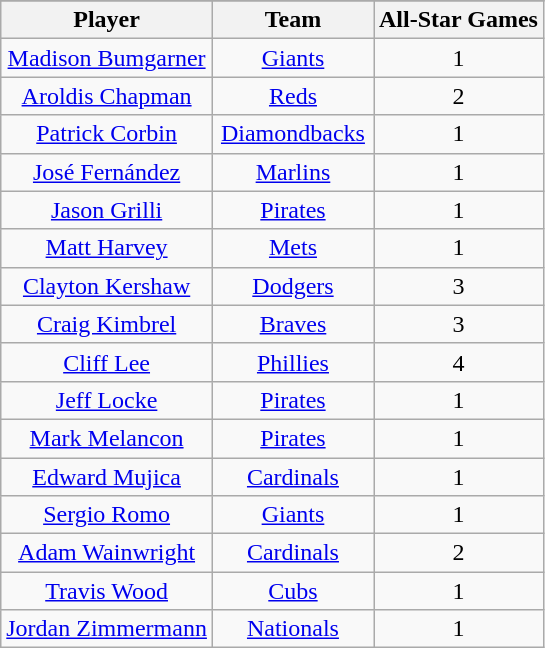<table class="wikitable sortable" style="text-align:center;">
<tr>
</tr>
<tr>
<th>Player</th>
<th style="width:100px;">Team</th>
<th>All-Star Games</th>
</tr>
<tr>
<td><a href='#'>Madison Bumgarner</a></td>
<td><a href='#'>Giants</a></td>
<td>1</td>
</tr>
<tr>
<td><a href='#'>Aroldis Chapman</a></td>
<td><a href='#'>Reds</a></td>
<td>2</td>
</tr>
<tr>
<td><a href='#'>Patrick Corbin</a></td>
<td><a href='#'>Diamondbacks</a></td>
<td>1</td>
</tr>
<tr>
<td><a href='#'>José Fernández</a></td>
<td><a href='#'>Marlins</a></td>
<td>1</td>
</tr>
<tr>
<td><a href='#'>Jason Grilli</a></td>
<td><a href='#'>Pirates</a></td>
<td>1</td>
</tr>
<tr>
<td><a href='#'>Matt Harvey</a></td>
<td><a href='#'>Mets</a></td>
<td>1</td>
</tr>
<tr>
<td><a href='#'>Clayton Kershaw</a></td>
<td><a href='#'>Dodgers</a></td>
<td>3</td>
</tr>
<tr>
<td><a href='#'>Craig Kimbrel</a></td>
<td><a href='#'>Braves</a></td>
<td>3</td>
</tr>
<tr>
<td><a href='#'>Cliff Lee</a></td>
<td><a href='#'>Phillies</a></td>
<td>4</td>
</tr>
<tr>
<td><a href='#'>Jeff Locke</a></td>
<td><a href='#'>Pirates</a></td>
<td>1</td>
</tr>
<tr>
<td><a href='#'>Mark Melancon</a></td>
<td><a href='#'>Pirates</a></td>
<td>1</td>
</tr>
<tr>
<td><a href='#'>Edward Mujica</a></td>
<td><a href='#'>Cardinals</a></td>
<td>1</td>
</tr>
<tr>
<td><a href='#'>Sergio Romo</a></td>
<td><a href='#'>Giants</a></td>
<td>1</td>
</tr>
<tr>
<td><a href='#'>Adam Wainwright</a></td>
<td><a href='#'>Cardinals</a></td>
<td>2</td>
</tr>
<tr>
<td><a href='#'>Travis Wood</a></td>
<td><a href='#'>Cubs</a></td>
<td>1</td>
</tr>
<tr>
<td><a href='#'>Jordan Zimmermann</a></td>
<td><a href='#'>Nationals</a></td>
<td>1</td>
</tr>
</table>
